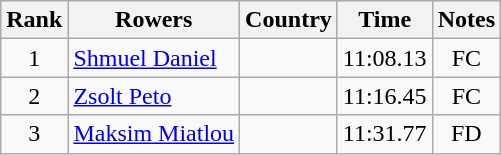<table class="wikitable" style="text-align:center">
<tr>
<th>Rank</th>
<th>Rowers</th>
<th>Country</th>
<th>Time</th>
<th>Notes</th>
</tr>
<tr>
<td>1</td>
<td align="left"><a href='#'>Shmuel Daniel</a></td>
<td align="left"></td>
<td>11:08.13</td>
<td>FC</td>
</tr>
<tr>
<td>2</td>
<td align="left"><a href='#'>Zsolt Peto</a></td>
<td align="left"></td>
<td>11:16.45</td>
<td>FC</td>
</tr>
<tr>
<td>3</td>
<td align="left"><a href='#'>Maksim Miatlou</a></td>
<td align="left"></td>
<td>11:31.77</td>
<td>FD</td>
</tr>
</table>
